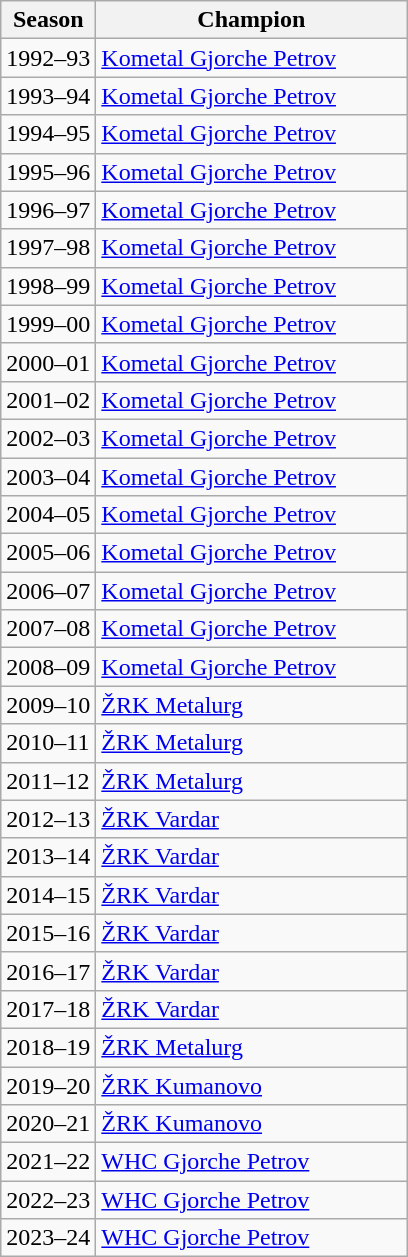<table class="sortable wikitable">
<tr>
<th>Season</th>
<th width=200>Champion</th>
</tr>
<tr>
<td>1992–93</td>
<td><a href='#'>Kometal Gjorche Petrov</a></td>
</tr>
<tr>
<td>1993–94</td>
<td><a href='#'>Kometal Gjorche Petrov</a></td>
</tr>
<tr>
<td>1994–95</td>
<td><a href='#'>Kometal Gjorche Petrov</a></td>
</tr>
<tr>
<td>1995–96</td>
<td><a href='#'>Kometal Gjorche Petrov</a></td>
</tr>
<tr>
<td>1996–97</td>
<td><a href='#'>Kometal Gjorche Petrov</a></td>
</tr>
<tr>
<td>1997–98</td>
<td><a href='#'>Kometal Gjorche Petrov</a></td>
</tr>
<tr>
<td>1998–99</td>
<td><a href='#'>Kometal Gjorche Petrov</a></td>
</tr>
<tr>
<td>1999–00</td>
<td><a href='#'>Kometal Gjorche Petrov</a></td>
</tr>
<tr>
<td>2000–01</td>
<td><a href='#'>Kometal Gjorche Petrov</a></td>
</tr>
<tr>
<td>2001–02</td>
<td><a href='#'>Kometal Gjorche Petrov</a></td>
</tr>
<tr>
<td>2002–03</td>
<td><a href='#'>Kometal Gjorche Petrov</a></td>
</tr>
<tr>
<td>2003–04</td>
<td><a href='#'>Kometal Gjorche Petrov</a></td>
</tr>
<tr>
<td>2004–05</td>
<td><a href='#'>Kometal Gjorche Petrov</a></td>
</tr>
<tr>
<td>2005–06</td>
<td><a href='#'>Kometal Gjorche Petrov</a></td>
</tr>
<tr>
<td>2006–07</td>
<td><a href='#'>Kometal Gjorche Petrov</a></td>
</tr>
<tr>
<td>2007–08</td>
<td><a href='#'>Kometal Gjorche Petrov</a></td>
</tr>
<tr>
<td>2008–09</td>
<td><a href='#'>Kometal Gjorche Petrov</a></td>
</tr>
<tr>
<td>2009–10</td>
<td><a href='#'>ŽRK Metalurg</a></td>
</tr>
<tr>
<td>2010–11</td>
<td><a href='#'>ŽRK Metalurg</a></td>
</tr>
<tr>
<td>2011–12</td>
<td><a href='#'>ŽRK Metalurg</a></td>
</tr>
<tr>
<td>2012–13</td>
<td><a href='#'>ŽRK Vardar</a></td>
</tr>
<tr>
<td>2013–14</td>
<td><a href='#'>ŽRK Vardar</a></td>
</tr>
<tr>
<td>2014–15</td>
<td><a href='#'>ŽRK Vardar</a></td>
</tr>
<tr>
<td>2015–16</td>
<td><a href='#'>ŽRK Vardar</a></td>
</tr>
<tr>
<td>2016–17</td>
<td><a href='#'>ŽRK Vardar</a></td>
</tr>
<tr>
<td>2017–18</td>
<td><a href='#'>ŽRK Vardar</a></td>
</tr>
<tr>
<td>2018–19</td>
<td><a href='#'>ŽRK Metalurg</a></td>
</tr>
<tr>
<td>2019–20</td>
<td><a href='#'>ŽRK Kumanovo</a></td>
</tr>
<tr>
<td>2020–21</td>
<td><a href='#'>ŽRK Kumanovo</a></td>
</tr>
<tr>
<td>2021–22</td>
<td><a href='#'>WHC Gjorche Petrov</a></td>
</tr>
<tr>
<td>2022–23</td>
<td><a href='#'>WHC Gjorche Petrov</a></td>
</tr>
<tr>
<td>2023–24</td>
<td><a href='#'>WHC Gjorche Petrov</a></td>
</tr>
</table>
